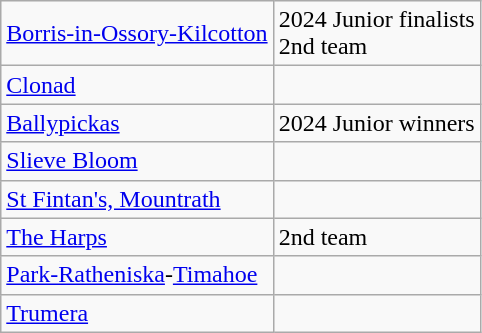<table class="wikitable">
<tr>
<td><a href='#'>Borris-in-Ossory-Kilcotton</a></td>
<td>2024 Junior finalists<br>2nd team</td>
</tr>
<tr>
<td><a href='#'>Clonad</a></td>
<td></td>
</tr>
<tr>
<td><a href='#'>Ballypickas</a></td>
<td>2024 Junior winners</td>
</tr>
<tr>
<td><a href='#'>Slieve Bloom</a></td>
<td></td>
</tr>
<tr>
<td><a href='#'>St Fintan's, Mountrath</a></td>
<td></td>
</tr>
<tr>
<td><a href='#'>The Harps</a></td>
<td>2nd team</td>
</tr>
<tr>
<td><a href='#'>Park-Ratheniska</a>-<a href='#'>Timahoe</a></td>
<td></td>
</tr>
<tr>
<td><a href='#'>Trumera</a></td>
<td></td>
</tr>
</table>
